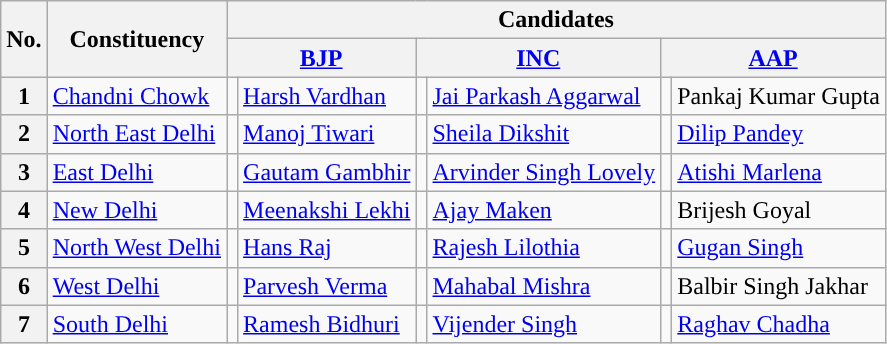<table class="wikitable sortable">
<tr>
<th rowspan="2">No.</th>
<th rowspan="2">Constituency</th>
<th colspan="6">Candidates</th>
</tr>
<tr>
<th colspan="2"><a href='#'>BJP</a></th>
<th colspan="2"><a href='#'>INC</a></th>
<th colspan="2"><a href='#'>AAP</a></th>
</tr>
<tr>
<th>1</th>
<td><a href='#'>Chandni Chowk</a></td>
<td style="background:"></td>
<td><a href='#'>Harsh Vardhan</a></td>
<td style="background:"></td>
<td><a href='#'>Jai Parkash Aggarwal</a></td>
<td style="background:"></td>
<td>Pankaj Kumar Gupta</td>
</tr>
<tr>
<th>2</th>
<td><a href='#'>North East Delhi</a></td>
<td style="background:"></td>
<td><a href='#'>Manoj Tiwari</a></td>
<td style="background:"></td>
<td><a href='#'>Sheila Dikshit</a></td>
<td style="background:"></td>
<td><a href='#'>Dilip Pandey</a></td>
</tr>
<tr>
<th>3</th>
<td><a href='#'>East Delhi</a></td>
<td style="background:"></td>
<td><a href='#'>Gautam Gambhir</a></td>
<td style="background:"></td>
<td><a href='#'>Arvinder Singh Lovely</a></td>
<td style="background:"></td>
<td><a href='#'>Atishi Marlena</a></td>
</tr>
<tr>
<th>4</th>
<td><a href='#'>New Delhi</a></td>
<td style="background:"></td>
<td><a href='#'>Meenakshi Lekhi</a></td>
<td style="background:"></td>
<td><a href='#'>Ajay Maken</a></td>
<td style="background:"></td>
<td>Brijesh Goyal</td>
</tr>
<tr>
<th>5</th>
<td><a href='#'>North West Delhi</a></td>
<td style="background:"></td>
<td><a href='#'>Hans Raj</a></td>
<td style="background:"></td>
<td><a href='#'>Rajesh Lilothia</a></td>
<td style="background:"></td>
<td><a href='#'>Gugan Singh</a></td>
</tr>
<tr>
<th>6</th>
<td><a href='#'>West Delhi</a></td>
<td style="background:"></td>
<td><a href='#'>Parvesh Verma</a></td>
<td style="background:"></td>
<td><a href='#'>Mahabal Mishra</a></td>
<td style="background:"></td>
<td>Balbir Singh Jakhar</td>
</tr>
<tr>
<th>7</th>
<td><a href='#'>South Delhi</a></td>
<td style="background:"></td>
<td><a href='#'>Ramesh Bidhuri</a></td>
<td style="background:"></td>
<td><a href='#'>Vijender Singh</a></td>
<td style="background:"></td>
<td><a href='#'>Raghav Chadha</a></td>
</tr>
</table>
